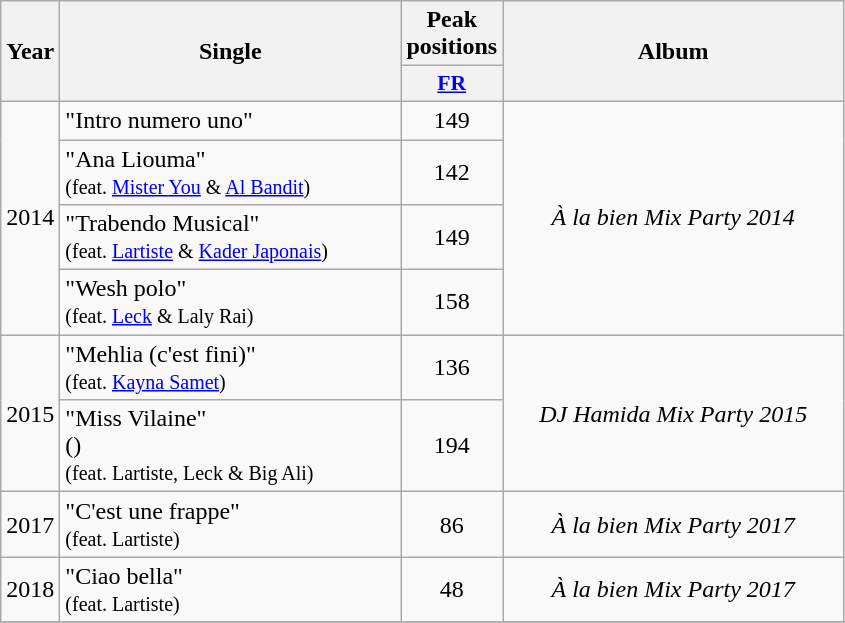<table class="wikitable">
<tr>
<th align="center" rowspan="2" width="10">Year</th>
<th align="center" rowspan="2" width="220">Single</th>
<th align="center" colspan="1" width="20">Peak positions</th>
<th align="center" rowspan="2" width="220">Album</th>
</tr>
<tr>
<th scope="col" style="width:3em;font-size:90%;"><a href='#'>FR</a><br></th>
</tr>
<tr>
<td style="text-align:center;" rowspan=4>2014</td>
<td>"Intro numero uno"</td>
<td style="text-align:center;">149</td>
<td style="text-align:center;" rowspan=4><em>À la bien Mix Party 2014</em></td>
</tr>
<tr>
<td>"Ana Liouma" <br><small>(feat. <a href='#'>Mister You</a> & <a href='#'>Al Bandit</a>)</small></td>
<td style="text-align:center;">142</td>
</tr>
<tr>
<td>"Trabendo Musical" <br><small>(feat. <a href='#'>Lartiste</a> & <a href='#'>Kader Japonais</a>)</small></td>
<td style="text-align:center;">149</td>
</tr>
<tr>
<td>"Wesh polo" <br><small>(feat. <a href='#'>Leck</a> & Laly Rai)</small></td>
<td style="text-align:center;">158</td>
</tr>
<tr>
<td style="text-align:center;" rowspan=2>2015</td>
<td>"Mehlia (c'est fini)"<br><small>(feat. <a href='#'>Kayna Samet</a>)</small></td>
<td style="text-align:center;">136</td>
<td style="text-align:center;" rowspan=2><em>DJ Hamida Mix Party 2015</em></td>
</tr>
<tr>
<td>"Miss Vilaine"<br>()<br><small>(feat. Lartiste, Leck & Big Ali)</small></td>
<td style="text-align:center;">194</td>
</tr>
<tr>
<td style="text-align:center;">2017</td>
<td>"C'est une frappe"<br><small>(feat. Lartiste)</small></td>
<td style="text-align:center;">86</td>
<td style="text-align:center;"><em>À la bien Mix Party 2017</em></td>
</tr>
<tr>
<td style="text-align:center;">2018</td>
<td>"Ciao bella"<br><small>(feat. Lartiste)</small></td>
<td style="text-align:center;">48</td>
<td style="text-align:center;"><em>À la bien Mix Party 2017</em></td>
</tr>
<tr>
</tr>
</table>
